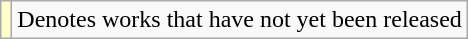<table class="wikitable">
<tr>
<td style="background:#FFFFCC;"></td>
<td>Denotes works that have not yet been released</td>
</tr>
</table>
